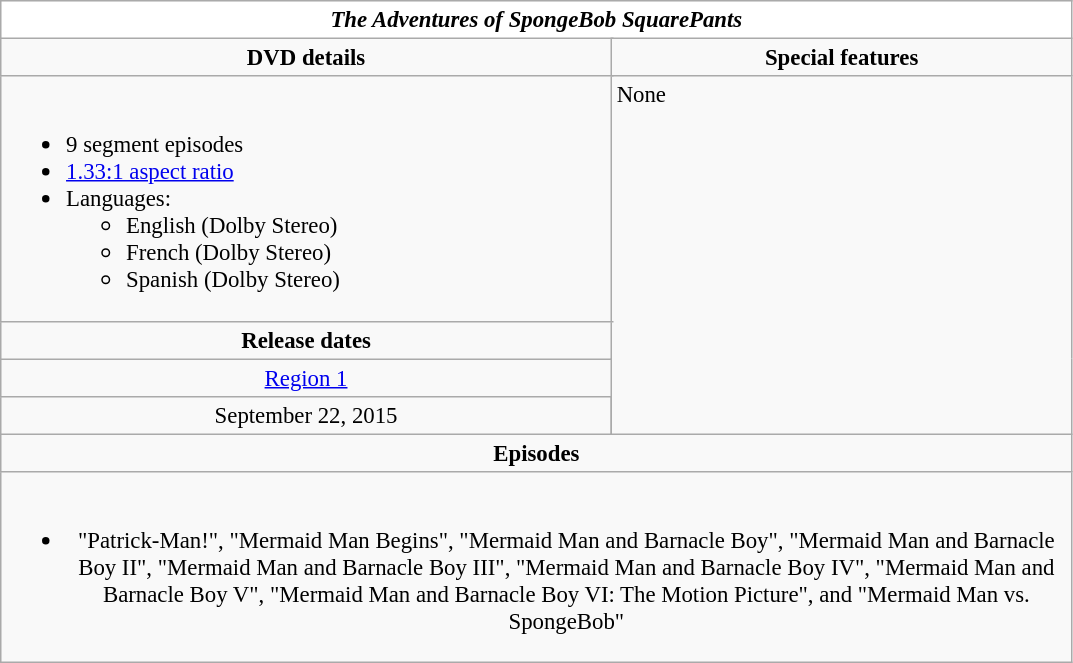<table class="wikitable" style="font-size: 95%;">
<tr style="background:#FFF; color:#000;">
<td colspan="4" align="center"><strong><em>The Adventures of SpongeBob SquarePants</em></strong></td>
</tr>
<tr valign="top">
<td style="text-align:center; width:400px;" colspan="3"><strong>DVD details</strong></td>
<td style="width:300px; text-align:center;"><strong>Special features</strong></td>
</tr>
<tr valign="top">
<td colspan="3" style="text-align:left; width:400px;"><br><ul><li>9 segment episodes</li><li><a href='#'>1.33:1 aspect ratio</a></li><li>Languages:<ul><li>English (Dolby Stereo)</li><li>French (Dolby Stereo)</li><li>Spanish (Dolby Stereo)</li></ul></li></ul></td>
<td rowspan="4" style="text-align:left; width:300px;">None</td>
</tr>
<tr>
<td colspan="3" style="text-align:center;"><strong>Release dates</strong></td>
</tr>
<tr>
<td colspan="3" style="text-align:center;"><a href='#'>Region 1</a></td>
</tr>
<tr style="text-align:center;">
<td>September 22, 2015</td>
</tr>
<tr>
<td style="text-align:center; width:400px;" colspan="4"><strong>Episodes</strong></td>
</tr>
<tr>
<td style="text-align:center; width:400px;" colspan="4"><br><ul><li>"Patrick-Man!", "Mermaid Man Begins", "Mermaid Man and Barnacle Boy", "Mermaid Man and Barnacle Boy II", "Mermaid Man and Barnacle Boy III", "Mermaid Man and Barnacle Boy IV", "Mermaid Man and Barnacle Boy V", "Mermaid Man and Barnacle Boy VI: The Motion Picture", and "Mermaid Man vs. SpongeBob"</li></ul></td>
</tr>
</table>
